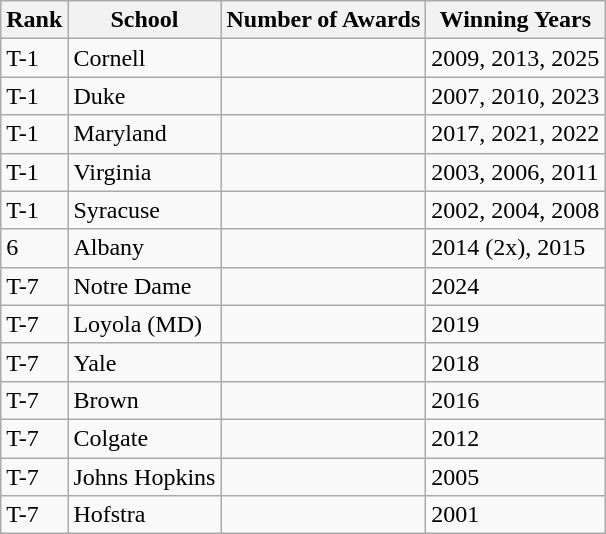<table class="wikitable">
<tr>
<th>Rank</th>
<th>School</th>
<th>Number of Awards</th>
<th>Winning Years</th>
</tr>
<tr>
<td>T-1</td>
<td>Cornell</td>
<td></td>
<td>2009, 2013, 2025</td>
</tr>
<tr>
<td>T-1</td>
<td>Duke</td>
<td></td>
<td>2007, 2010, 2023</td>
</tr>
<tr>
<td>T-1</td>
<td>Maryland</td>
<td></td>
<td>2017, 2021, 2022</td>
</tr>
<tr>
<td>T-1</td>
<td>Virginia</td>
<td></td>
<td>2003, 2006, 2011</td>
</tr>
<tr>
<td>T-1</td>
<td>Syracuse</td>
<td></td>
<td>2002, 2004, 2008</td>
</tr>
<tr>
<td>6</td>
<td>Albany</td>
<td></td>
<td>2014 (2x), 2015</td>
</tr>
<tr>
<td>T-7</td>
<td>Notre Dame</td>
<td></td>
<td>2024</td>
</tr>
<tr>
<td>T-7</td>
<td>Loyola (MD)</td>
<td></td>
<td>2019</td>
</tr>
<tr>
<td>T-7</td>
<td>Yale</td>
<td></td>
<td>2018</td>
</tr>
<tr>
<td>T-7</td>
<td>Brown</td>
<td></td>
<td>2016</td>
</tr>
<tr>
<td>T-7</td>
<td>Colgate</td>
<td></td>
<td>2012</td>
</tr>
<tr>
<td>T-7</td>
<td>Johns Hopkins</td>
<td></td>
<td>2005</td>
</tr>
<tr>
<td>T-7</td>
<td>Hofstra</td>
<td></td>
<td>2001</td>
</tr>
</table>
